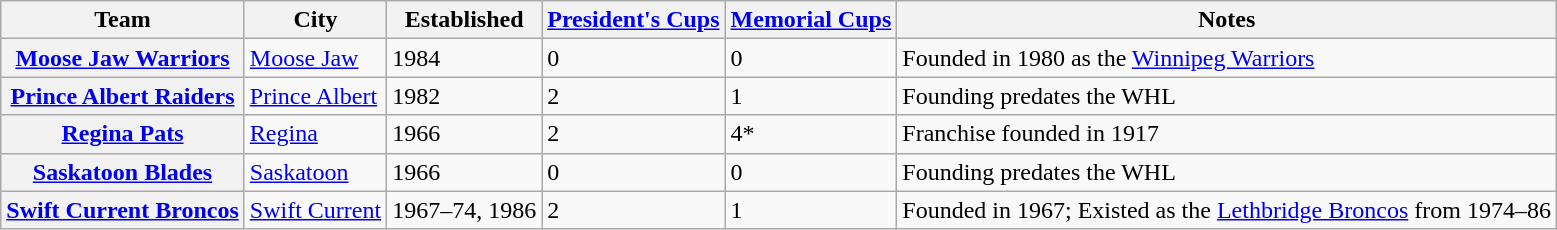<table class="wikitable sortable plainrowheaders">
<tr>
<th scope="col">Team</th>
<th scope="col">City</th>
<th scope="col">Established</th>
<th scope="col"><a href='#'>President's Cups</a></th>
<th scope="col"><a href='#'>Memorial Cups</a></th>
<th scope="col">Notes</th>
</tr>
<tr>
<th scope="row"><a href='#'>Moose Jaw Warriors</a></th>
<td><a href='#'>Moose Jaw</a></td>
<td>1984</td>
<td>0</td>
<td>0</td>
<td>Founded in 1980 as the <a href='#'>Winnipeg Warriors</a></td>
</tr>
<tr>
<th scope="row"><a href='#'>Prince Albert Raiders</a></th>
<td><a href='#'>Prince Albert</a></td>
<td>1982</td>
<td>2</td>
<td>1</td>
<td>Founding predates the WHL</td>
</tr>
<tr>
<th scope="row"><a href='#'>Regina Pats</a></th>
<td><a href='#'>Regina</a></td>
<td>1966</td>
<td>2</td>
<td>4*</td>
<td>Franchise founded in 1917</td>
</tr>
<tr>
<th scope="row"><a href='#'>Saskatoon Blades</a></th>
<td><a href='#'>Saskatoon</a></td>
<td>1966</td>
<td>0</td>
<td>0</td>
<td>Founding predates the WHL</td>
</tr>
<tr>
<th scope="row"><a href='#'>Swift Current Broncos</a></th>
<td><a href='#'>Swift Current</a></td>
<td>1967–74, 1986</td>
<td>2</td>
<td>1</td>
<td>Founded in 1967; Existed as the <a href='#'>Lethbridge Broncos</a> from 1974–86</td>
</tr>
</table>
